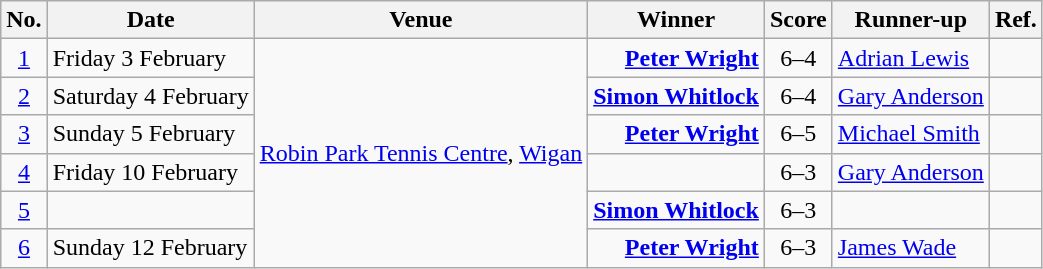<table class="wikitable">
<tr>
<th>No.</th>
<th>Date</th>
<th>Venue</th>
<th>Winner</th>
<th>Score</th>
<th>Runner-up</th>
<th>Ref.</th>
</tr>
<tr>
<td align=center><a href='#'>1</a></td>
<td align=left>Friday 3 February</td>
<td rowspan=6><a href='#'>Robin Park Tennis Centre</a>, <a href='#'>Wigan</a></td>
<td align=right><strong><a href='#'>Peter Wright</a></strong> </td>
<td align=center>6–4</td>
<td> <a href='#'>Adrian Lewis</a></td>
<td align="center"></td>
</tr>
<tr>
<td align=center><a href='#'>2</a></td>
<td align=left>Saturday 4 February</td>
<td align=right><strong><a href='#'>Simon Whitlock</a></strong> </td>
<td align=center>6–4</td>
<td> <a href='#'>Gary Anderson</a></td>
<td align="center"></td>
</tr>
<tr>
<td align=center><a href='#'>3</a></td>
<td align=left>Sunday 5 February</td>
<td align=right><strong><a href='#'>Peter Wright</a></strong> </td>
<td align=center>6–5</td>
<td> <a href='#'>Michael Smith</a></td>
<td align="center"></td>
</tr>
<tr>
<td align=center><a href='#'>4</a></td>
<td align=left>Friday 10 February</td>
<td align=right></td>
<td align=center>6–3</td>
<td> <a href='#'>Gary Anderson</a></td>
<td align="center"></td>
</tr>
<tr>
<td align=center><a href='#'>5</a></td>
<td align=left></td>
<td align=right><strong><a href='#'>Simon Whitlock</a></strong> </td>
<td align=center>6–3</td>
<td></td>
<td align="center"></td>
</tr>
<tr>
<td align=center><a href='#'>6</a></td>
<td align=left>Sunday 12 February</td>
<td align=right><strong><a href='#'>Peter Wright</a></strong> </td>
<td align=center>6–3</td>
<td> <a href='#'>James Wade</a></td>
<td align="center"></td>
</tr>
</table>
